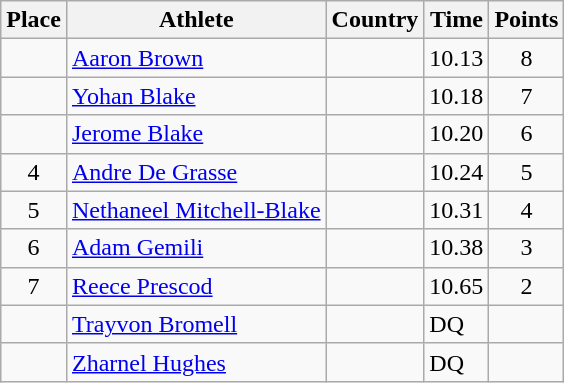<table class="wikitable">
<tr>
<th>Place</th>
<th>Athlete</th>
<th>Country</th>
<th>Time</th>
<th>Points</th>
</tr>
<tr>
<td align=center></td>
<td><a href='#'>Aaron Brown</a></td>
<td></td>
<td>10.13</td>
<td align=center>8</td>
</tr>
<tr>
<td align=center></td>
<td><a href='#'>Yohan Blake</a></td>
<td></td>
<td>10.18</td>
<td align=center>7</td>
</tr>
<tr>
<td align=center></td>
<td><a href='#'>Jerome Blake</a></td>
<td></td>
<td>10.20</td>
<td align=center>6</td>
</tr>
<tr>
<td align=center>4</td>
<td><a href='#'>Andre De Grasse</a></td>
<td></td>
<td>10.24</td>
<td align=center>5</td>
</tr>
<tr>
<td align=center>5</td>
<td><a href='#'>Nethaneel Mitchell-Blake</a></td>
<td></td>
<td>10.31</td>
<td align=center>4</td>
</tr>
<tr>
<td align=center>6</td>
<td><a href='#'>Adam Gemili</a></td>
<td></td>
<td>10.38</td>
<td align=center>3</td>
</tr>
<tr>
<td align=center>7</td>
<td><a href='#'>Reece Prescod</a></td>
<td></td>
<td>10.65</td>
<td align=center>2</td>
</tr>
<tr>
<td align=center></td>
<td><a href='#'>Trayvon Bromell</a></td>
<td></td>
<td>DQ</td>
<td align=center></td>
</tr>
<tr>
<td align=center></td>
<td><a href='#'>Zharnel Hughes</a></td>
<td></td>
<td>DQ</td>
<td align=center></td>
</tr>
</table>
